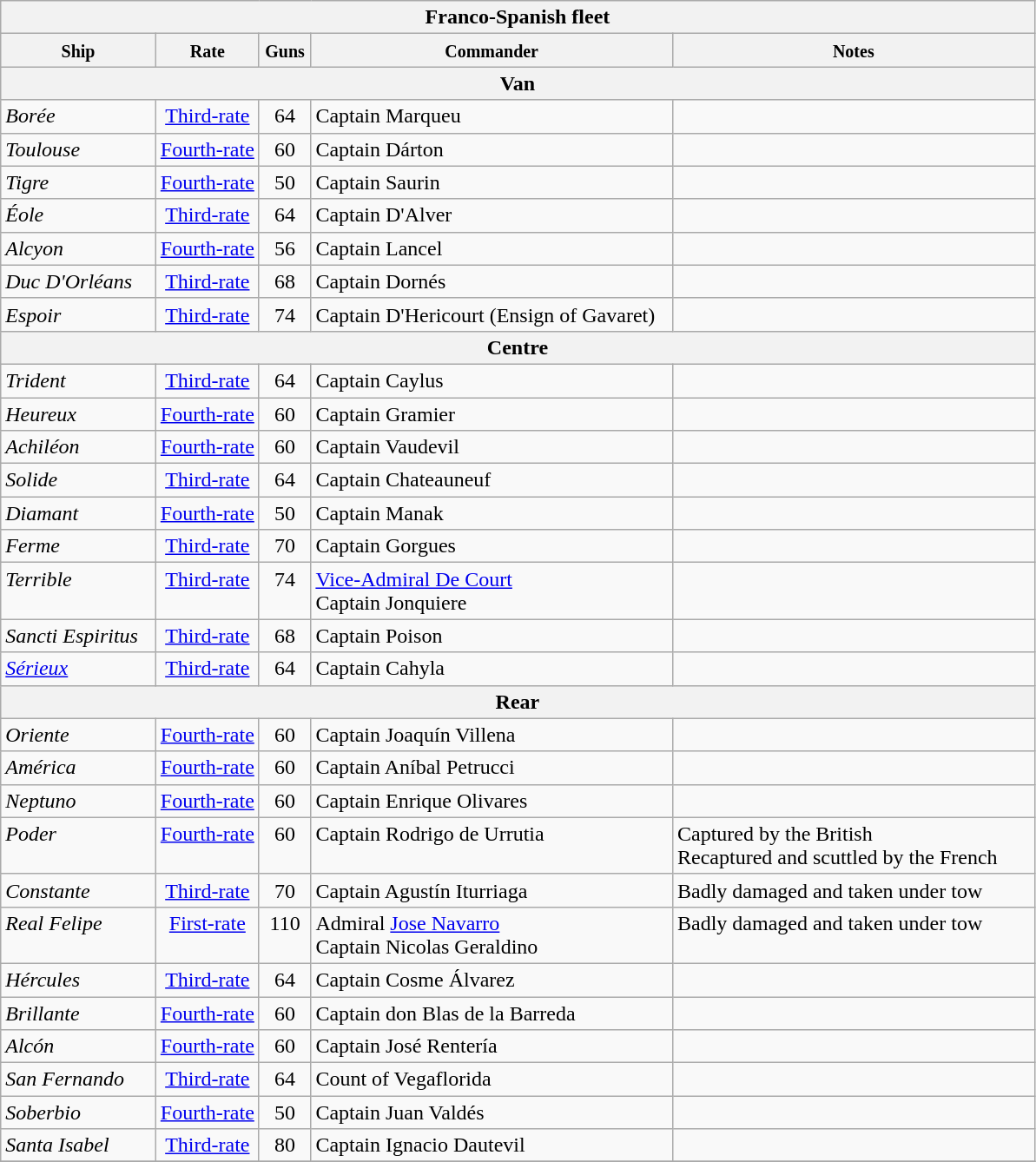<table class="wikitable">
<tr valign="top">
<th colspan="5" bgcolor="white">Franco-Spanish fleet</th>
</tr>
<tr valign="top">
<th width=15%; align= center><small> Ship </small></th>
<th width=10%; align= center><small> Rate </small></th>
<th width=5%; align= center><small> Guns </small></th>
<th width=35%; align= center><small> Commander </small></th>
<th width=35%; align= center><small>Notes</small></th>
</tr>
<tr valign="top">
<th colspan=5 align=center><strong>Van</strong></th>
</tr>
<tr valign="top">
<td align= left><em>Borée</em></td>
<td align= center><a href='#'>Third-rate</a></td>
<td align= center>64</td>
<td align= left>Captain Marqueu</td>
<td align= left></td>
</tr>
<tr valign="top">
<td align= left><em>Toulouse</em></td>
<td align= center><a href='#'>Fourth-rate</a></td>
<td align= center>60</td>
<td align= left>Captain Dárton</td>
<td align= left></td>
</tr>
<tr valign="top">
<td align= left><em>Tigre</em></td>
<td align= center><a href='#'>Fourth-rate</a></td>
<td align= center>50</td>
<td align= left>Captain Saurin</td>
<td align= left></td>
</tr>
<tr valign="top">
<td align= left><em>Éole</em></td>
<td align= center><a href='#'>Third-rate</a></td>
<td align= center>64</td>
<td align= left>Captain D'Alver</td>
<td align= left></td>
</tr>
<tr valign="top">
<td align= left><em>Alcyon</em></td>
<td align= center><a href='#'>Fourth-rate</a></td>
<td align= center>56</td>
<td align= left>Captain Lancel</td>
<td align= left></td>
</tr>
<tr valign="top">
<td align= left><em>Duc D'Orléans</em></td>
<td align= center><a href='#'>Third-rate</a></td>
<td align= center>68</td>
<td align= left>Captain Dornés</td>
<td align= left></td>
</tr>
<tr valign="top">
<td align= left><em>Espoir</em></td>
<td align= center><a href='#'>Third-rate</a></td>
<td align= center>74</td>
<td align= left>Captain D'Hericourt (Ensign of Gavaret)</td>
<td align= left></td>
</tr>
<tr>
<th colspan=8 align=center><strong>Centre</strong></th>
</tr>
<tr valign="top">
<td align= left><em>Trident</em></td>
<td align= center><a href='#'>Third-rate</a></td>
<td align= center>64</td>
<td align= left>Captain Caylus</td>
<td align= left></td>
</tr>
<tr valign="top">
<td align= left><em>Heureux</em></td>
<td align= center><a href='#'>Fourth-rate</a></td>
<td align= center>60</td>
<td align= left>Captain Gramier</td>
<td align= left></td>
</tr>
<tr valign="top">
<td align= left><em>Achiléon</em></td>
<td align= center><a href='#'>Fourth-rate</a></td>
<td align= center>60</td>
<td align= left>Captain Vaudevil</td>
<td align= left></td>
</tr>
<tr valign="top">
<td align= left><em>Solide</em></td>
<td align= center><a href='#'>Third-rate</a></td>
<td align= center>64</td>
<td align= left>Captain Chateauneuf</td>
<td align= left></td>
</tr>
<tr valign="top">
<td align= left><em>Diamant</em></td>
<td align= center><a href='#'>Fourth-rate</a></td>
<td align= center>50</td>
<td align= left>Captain Manak</td>
<td align= left></td>
</tr>
<tr valign="top">
<td align= left><em>Ferme</em></td>
<td align= center><a href='#'>Third-rate</a></td>
<td align= center>70</td>
<td align= left>Captain Gorgues</td>
<td align= left></td>
</tr>
<tr valign="top">
<td align= left><em>Terrible</em></td>
<td align= center><a href='#'>Third-rate</a></td>
<td align= center>74</td>
<td align= left><a href='#'>Vice-Admiral De Court</a><br>Captain Jonquiere</td>
<td align= left></td>
</tr>
<tr valign="top">
<td align= left><em>Sancti Espiritus</em></td>
<td align= center><a href='#'>Third-rate</a></td>
<td align= center>68</td>
<td align= left>Captain Poison</td>
<td align= left></td>
</tr>
<tr valign="top">
<td align= left><a href='#'><em>Sérieux</em></a></td>
<td align= center><a href='#'>Third-rate</a></td>
<td align= center>64</td>
<td align= left>Captain Cahyla</td>
<td align= left></td>
</tr>
<tr>
<th colspan=8 align=center>Rear</th>
</tr>
<tr valign="top">
<td align= left><em>Oriente</em></td>
<td align= center><a href='#'>Fourth-rate</a></td>
<td align= center>60</td>
<td align= left>Captain Joaquín Villena</td>
<td align= left></td>
</tr>
<tr valign="top">
<td align= left><em>América</em></td>
<td align= center><a href='#'>Fourth-rate</a></td>
<td align= center>60</td>
<td align= left>Captain Aníbal Petrucci</td>
<td align= left></td>
</tr>
<tr valign="top">
<td align= left><em>Neptuno</em></td>
<td align= center><a href='#'>Fourth-rate</a></td>
<td align= center>60</td>
<td align= left>Captain Enrique Olivares</td>
<td align= left></td>
</tr>
<tr valign="top">
<td align= left><em>Poder</em></td>
<td align= center><a href='#'>Fourth-rate</a></td>
<td align= center>60</td>
<td align= left>Captain Rodrigo de Urrutia </td>
<td align= left>Captured by the British <br> Recaptured and scuttled by the French</td>
</tr>
<tr valign="top">
<td align= left><em>Constante</em></td>
<td align= center><a href='#'>Third-rate</a></td>
<td align= center>70</td>
<td align= left>Captain Agustín Iturriaga</td>
<td align= left>Badly damaged and taken under tow</td>
</tr>
<tr valign="top">
<td align= left><em>Real Felipe</em></td>
<td align= center><a href='#'>First-rate</a></td>
<td align= center>110</td>
<td align= left>Admiral <a href='#'>Jose Navarro</a><br>Captain Nicolas Geraldino</td>
<td align= left>Badly damaged and taken under tow</td>
</tr>
<tr valign="top">
<td align= left><em>Hércules</em></td>
<td align= center><a href='#'>Third-rate</a></td>
<td align= center>64</td>
<td align= left>Captain Cosme Álvarez</td>
<td align= left></td>
</tr>
<tr valign="top">
<td align= left><em>Brillante</em></td>
<td align= center><a href='#'>Fourth-rate</a></td>
<td align= center>60</td>
<td align= left>Captain don Blas de la Barreda</td>
<td align= left></td>
</tr>
<tr valign="top">
<td align= left><em>Alcón</em></td>
<td align= center><a href='#'>Fourth-rate</a></td>
<td align= center>60</td>
<td align= left>Captain José Rentería</td>
<td align= left></td>
</tr>
<tr valign="top">
<td align= left><em>San Fernando</em></td>
<td align= center><a href='#'>Third-rate</a></td>
<td align= center>64</td>
<td align= left>Count of Vegaflorida</td>
<td align= left></td>
</tr>
<tr valign="top">
<td align= left><em>Soberbio</em></td>
<td align= center><a href='#'>Fourth-rate</a></td>
<td align= center>50</td>
<td align= left>Captain Juan Valdés</td>
<td align= left></td>
</tr>
<tr valign="top">
<td align= left><em>Santa Isabel</em></td>
<td align= center><a href='#'>Third-rate</a></td>
<td align= center>80</td>
<td align= left>Captain Ignacio Dautevil</td>
<td align= left></td>
</tr>
<tr>
</tr>
</table>
